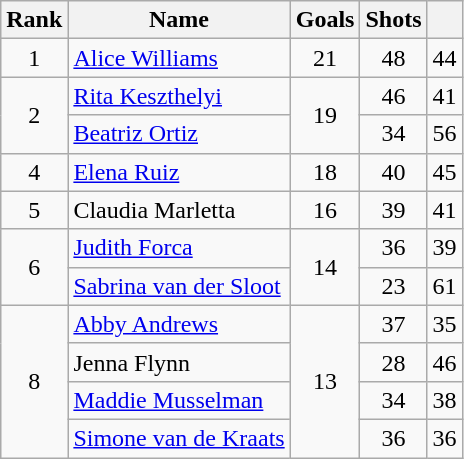<table class="wikitable sortable" style="text-align: center;">
<tr>
<th>Rank</th>
<th>Name</th>
<th>Goals</th>
<th>Shots</th>
<th></th>
</tr>
<tr>
<td>1</td>
<td align="left"> <a href='#'>Alice Williams</a></td>
<td>21</td>
<td>48</td>
<td>44</td>
</tr>
<tr>
<td rowspan=2>2</td>
<td align="left"> <a href='#'>Rita Keszthelyi</a></td>
<td rowspan=2>19</td>
<td>46</td>
<td>41</td>
</tr>
<tr>
<td align="left"> <a href='#'>Beatriz Ortiz</a></td>
<td>34</td>
<td>56</td>
</tr>
<tr>
<td>4</td>
<td align="left"> <a href='#'>Elena Ruiz</a></td>
<td>18</td>
<td>40</td>
<td>45</td>
</tr>
<tr>
<td>5</td>
<td align="left"> Claudia Marletta</td>
<td>16</td>
<td>39</td>
<td>41</td>
</tr>
<tr>
<td rowspan=2>6</td>
<td align="left"> <a href='#'>Judith Forca</a></td>
<td rowspan=2>14</td>
<td>36</td>
<td>39</td>
</tr>
<tr>
<td align="left"> <a href='#'>Sabrina van der Sloot</a></td>
<td>23</td>
<td>61</td>
</tr>
<tr>
<td rowspan=4>8</td>
<td align="left"> <a href='#'>Abby Andrews</a></td>
<td rowspan=4>13</td>
<td>37</td>
<td>35</td>
</tr>
<tr>
<td align="left"> Jenna Flynn</td>
<td>28</td>
<td>46</td>
</tr>
<tr>
<td align="left"> <a href='#'>Maddie Musselman</a></td>
<td>34</td>
<td>38</td>
</tr>
<tr>
<td align="left"> <a href='#'>Simone van de Kraats</a></td>
<td>36</td>
<td>36</td>
</tr>
</table>
